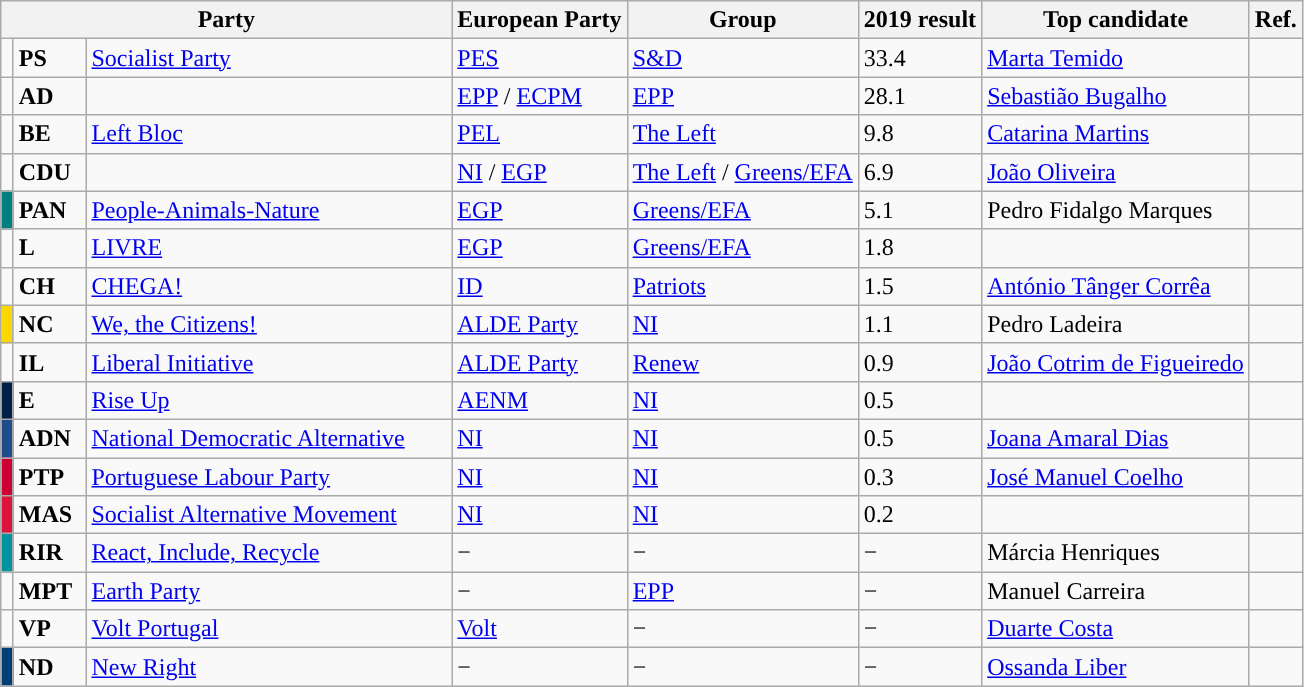<table class="wikitable">
<tr>
<th colspan="3" style="width: 220pt;">Party</th>
<th>European Party</th>
<th>Group</th>
<th>2019 result</th>
<th>Top candidate</th>
<th>Ref.</th>
</tr>
<tr>
<td width="1" style="color:inherit;background:"></td>
<td><strong>PS</strong></td>
<td><a href='#'>Socialist Party</a></td>
<td><a href='#'>PES</a></td>
<td><a href='#'>S&D</a></td>
<td>33.4</td>
<td><a href='#'>Marta Temido</a></td>
<td></td>
</tr>
<tr>
<td style="color:inherit;background:"></td>
<td><strong>AD</strong></td>
<td></td>
<td><a href='#'>EPP</a> / <a href='#'>ECPM</a></td>
<td><a href='#'>EPP</a></td>
<td>28.1</td>
<td><a href='#'>Sebastião Bugalho</a></td>
<td></td>
</tr>
<tr>
<td style="color:inherit;background:"></td>
<td><strong>BE</strong></td>
<td><a href='#'>Left Bloc</a></td>
<td><a href='#'>PEL</a></td>
<td><a href='#'>The Left</a></td>
<td>9.8</td>
<td><a href='#'>Catarina Martins</a></td>
<td></td>
</tr>
<tr>
<td style="color:inherit;background:"></td>
<td><strong>CDU</strong></td>
<td></td>
<td><a href='#'>NI</a> / <a href='#'>EGP</a></td>
<td><a href='#'>The Left</a> / <a href='#'>Greens/EFA</a></td>
<td>6.9</td>
<td><a href='#'>João Oliveira</a></td>
<td></td>
</tr>
<tr>
<td style="background:teal;"></td>
<td><strong>PAN</strong></td>
<td><a href='#'>People-Animals-Nature</a></td>
<td><a href='#'>EGP</a></td>
<td><a href='#'>Greens/EFA</a></td>
<td>5.1</td>
<td>Pedro Fidalgo Marques</td>
<td></td>
</tr>
<tr>
<td style="color:inherit;background:"></td>
<td><strong>L</strong></td>
<td><a href='#'>LIVRE</a></td>
<td><a href='#'>EGP</a></td>
<td><a href='#'>Greens/EFA</a></td>
<td>1.8</td>
<td></td>
<td></td>
</tr>
<tr>
<td style="color:inherit;background:"></td>
<td><strong>CH</strong></td>
<td><a href='#'>CHEGA!</a></td>
<td><a href='#'>ID</a></td>
<td><a href='#'>Patriots</a></td>
<td>1.5</td>
<td><a href='#'>António Tânger Corrêa</a></td>
<td></td>
</tr>
<tr>
<td style="background:gold;"></td>
<td><strong>NC</strong></td>
<td><a href='#'>We, the Citizens!</a></td>
<td><a href='#'>ALDE Party</a></td>
<td><a href='#'>NI</a></td>
<td>1.1</td>
<td>Pedro Ladeira</td>
<td></td>
</tr>
<tr>
<td style="color:inherit;background:"></td>
<td><strong>IL</strong></td>
<td><a href='#'>Liberal Initiative</a></td>
<td><a href='#'>ALDE Party</a></td>
<td><a href='#'>Renew</a></td>
<td>0.9</td>
<td><a href='#'>João Cotrim de Figueiredo</a></td>
<td></td>
</tr>
<tr>
<td style="color:inherit;background:#002147;"></td>
<td><strong>E</strong></td>
<td><a href='#'>Rise Up</a></td>
<td><a href='#'>AENM</a></td>
<td><a href='#'>NI</a></td>
<td>0.5</td>
<td></td>
<td></td>
</tr>
<tr>
<td style="color:inherit;background:#1D4E89;"></td>
<td><strong>ADN</strong></td>
<td><a href='#'>National Democratic Alternative</a></td>
<td><a href='#'>NI</a></td>
<td><a href='#'>NI</a></td>
<td>0.5</td>
<td><a href='#'>Joana Amaral Dias</a></td>
<td></td>
</tr>
<tr>
<td style="color:inherit;background:#CC0033;"></td>
<td><strong>PTP</strong></td>
<td><a href='#'>Portuguese Labour Party</a></td>
<td><a href='#'>NI</a></td>
<td><a href='#'>NI</a></td>
<td>0.3</td>
<td><a href='#'>José Manuel Coelho</a></td>
<td></td>
</tr>
<tr>
<td style="background:crimson;"></td>
<td><strong>MAS</strong></td>
<td><a href='#'>Socialist Alternative Movement</a></td>
<td><a href='#'>NI</a></td>
<td><a href='#'>NI</a></td>
<td>0.2</td>
<td></td>
<td></td>
</tr>
<tr>
<td style="color:inherit;background:#00939d;"></td>
<td><strong>RIR</strong></td>
<td><a href='#'>React, Include, Recycle</a></td>
<td>−</td>
<td>−</td>
<td>−</td>
<td>Márcia Henriques</td>
<td></td>
</tr>
<tr>
<td style="color:inherit;background:"></td>
<td><strong>MPT</strong></td>
<td><a href='#'>Earth Party</a></td>
<td>−</td>
<td><a href='#'>EPP</a></td>
<td>−</td>
<td>Manuel Carreira</td>
<td></td>
</tr>
<tr>
<td style="color:inherit;background:"></td>
<td><strong>VP</strong></td>
<td><a href='#'>Volt Portugal</a></td>
<td><a href='#'>Volt</a></td>
<td>−</td>
<td>−</td>
<td><a href='#'>Duarte Costa</a></td>
<td></td>
</tr>
<tr>
<td style="color:inherit;background:#003F75;"></td>
<td><strong>ND</strong></td>
<td><a href='#'>New Right</a></td>
<td>−</td>
<td>−</td>
<td>−</td>
<td><a href='#'>Ossanda Liber</a></td>
<td></td>
</tr>
</table>
